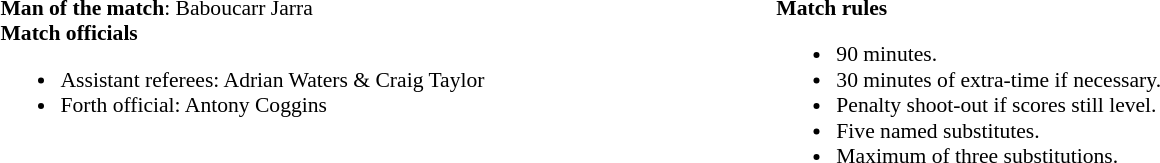<table width=82% style="font-size:90%">
<tr>
<td width=50% valign=top><br><strong>Man of the match</strong>: Baboucarr Jarra<br><strong>Match officials</strong><ul><li>Assistant referees: Adrian Waters & Craig Taylor</li><li>Forth official: Antony Coggins</li></ul></td>
<td width=50% valign=top><br><strong>Match rules</strong><ul><li>90 minutes.</li><li>30 minutes of extra-time if necessary.</li><li>Penalty shoot-out if scores still level.</li><li>Five named substitutes.</li><li>Maximum of three substitutions.</li></ul></td>
</tr>
</table>
